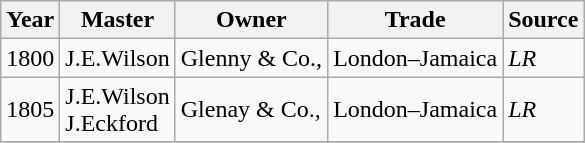<table class=" wikitable">
<tr>
<th>Year</th>
<th>Master</th>
<th>Owner</th>
<th>Trade</th>
<th>Source</th>
</tr>
<tr>
<td>1800</td>
<td>J.E.Wilson</td>
<td>Glenny & Co.,</td>
<td>London–Jamaica</td>
<td><em>LR</em></td>
</tr>
<tr>
<td>1805</td>
<td>J.E.Wilson<br>J.Eckford</td>
<td>Glenay & Co.,</td>
<td>London–Jamaica</td>
<td><em>LR</em></td>
</tr>
<tr>
</tr>
</table>
